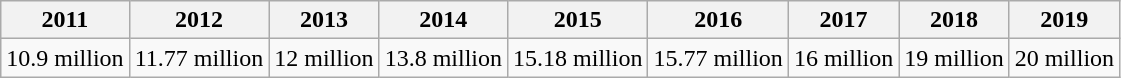<table class="wikitable" style="text-align:center">
<tr>
<th>2011</th>
<th>2012</th>
<th>2013</th>
<th>2014</th>
<th>2015</th>
<th>2016</th>
<th>2017</th>
<th>2018</th>
<th>2019</th>
</tr>
<tr>
<td>10.9 million </td>
<td>11.77 million</td>
<td>12 million</td>
<td>13.8 million</td>
<td>15.18 million</td>
<td>15.77 million</td>
<td>16 million</td>
<td>19 million</td>
<td>20 million</td>
</tr>
</table>
